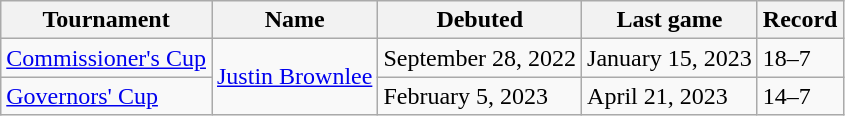<table class="wikitable">
<tr>
<th>Tournament</th>
<th>Name</th>
<th>Debuted</th>
<th>Last game</th>
<th>Record</th>
</tr>
<tr>
<td><a href='#'>Commissioner's Cup</a></td>
<td rowspan=2><a href='#'>Justin Brownlee</a></td>
<td>September 28, 2022 </td>
<td>January 15, 2023 </td>
<td>18–7</td>
</tr>
<tr>
<td><a href='#'>Governors' Cup</a></td>
<td>February 5, 2023 </td>
<td>April 21, 2023 </td>
<td>14–7</td>
</tr>
</table>
